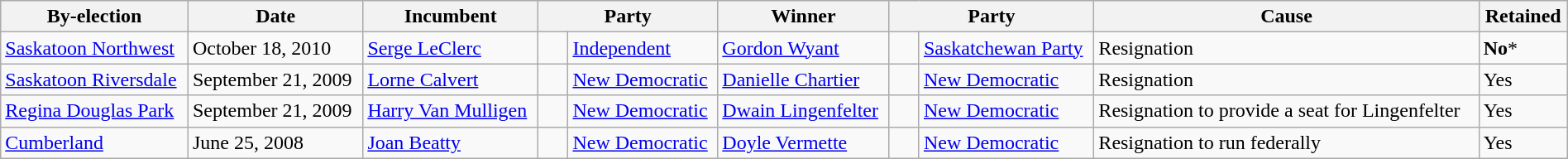<table class=wikitable style="width:100%">
<tr>
<th>By-election</th>
<th>Date</th>
<th>Incumbent</th>
<th colspan=2>Party</th>
<th>Winner</th>
<th colspan=2>Party</th>
<th>Cause</th>
<th>Retained</th>
</tr>
<tr>
<td><a href='#'>Saskatoon Northwest</a></td>
<td>October 18, 2010</td>
<td><a href='#'>Serge LeClerc</a></td>
<td>    </td>
<td><a href='#'>Independent</a></td>
<td><a href='#'>Gordon Wyant</a></td>
<td> </td>
<td><a href='#'>Saskatchewan Party</a></td>
<td>Resignation</td>
<td><strong>No</strong>*</td>
</tr>
<tr>
<td><a href='#'>Saskatoon Riversdale</a></td>
<td>September 21, 2009</td>
<td><a href='#'>Lorne Calvert</a></td>
<td>    </td>
<td><a href='#'>New Democratic</a></td>
<td><a href='#'>Danielle Chartier</a></td>
<td>    </td>
<td><a href='#'>New Democratic</a></td>
<td>Resignation</td>
<td>Yes</td>
</tr>
<tr>
<td><a href='#'>Regina Douglas Park</a></td>
<td>September 21, 2009</td>
<td><a href='#'>Harry Van Mulligen</a></td>
<td>    </td>
<td><a href='#'>New Democratic</a></td>
<td><a href='#'>Dwain Lingenfelter</a></td>
<td>    </td>
<td><a href='#'>New Democratic</a></td>
<td>Resignation to provide a seat for Lingenfelter</td>
<td>Yes</td>
</tr>
<tr>
<td><a href='#'>Cumberland</a></td>
<td>June 25, 2008</td>
<td><a href='#'>Joan Beatty</a></td>
<td>    </td>
<td><a href='#'>New Democratic</a></td>
<td><a href='#'>Doyle Vermette</a></td>
<td>    </td>
<td><a href='#'>New Democratic</a></td>
<td>Resignation to run federally</td>
<td>Yes</td>
</tr>
</table>
